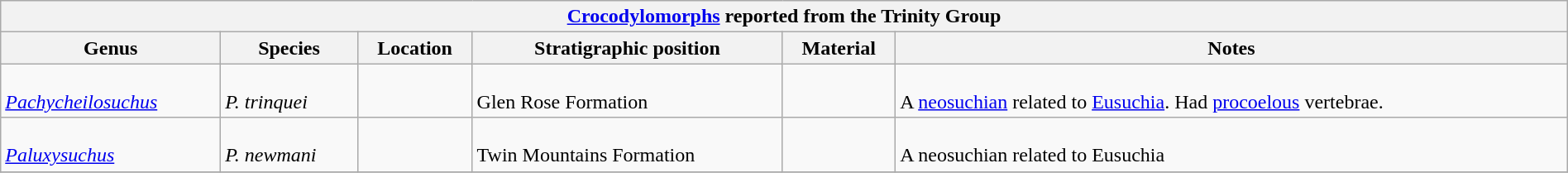<table class="wikitable" align="center" width="100%">
<tr>
<th colspan="6" align="center"><strong><a href='#'>Crocodylomorphs</a> reported from the Trinity Group</strong></th>
</tr>
<tr>
<th>Genus</th>
<th>Species</th>
<th>Location</th>
<th>Stratigraphic position</th>
<th>Material</th>
<th>Notes</th>
</tr>
<tr>
<td><br><em><a href='#'>Pachycheilosuchus</a></em></td>
<td><br><em>P. trinquei</em></td>
<td></td>
<td><br>Glen Rose Formation</td>
<td></td>
<td><br>A <a href='#'>neosuchian</a> related to <a href='#'>Eusuchia</a>. Had <a href='#'>procoelous</a> vertebrae.</td>
</tr>
<tr>
<td><br><em><a href='#'>Paluxysuchus</a></em></td>
<td><br><em>P. newmani</em></td>
<td></td>
<td><br>Twin Mountains Formation</td>
<td></td>
<td><br>A neosuchian related to Eusuchia</td>
</tr>
<tr>
</tr>
</table>
